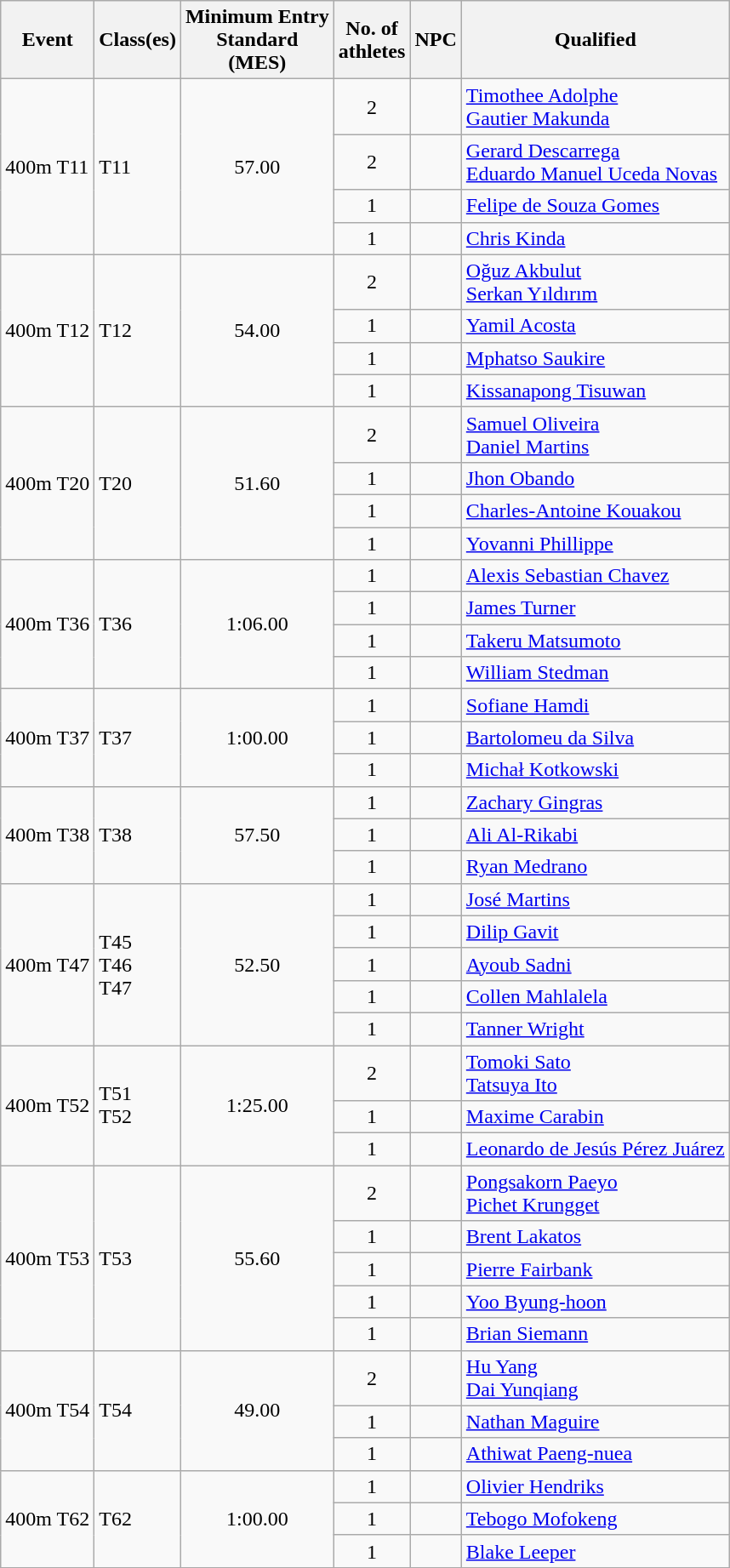<table class="wikitable">
<tr>
<th>Event</th>
<th>Class(es)</th>
<th>Minimum Entry<br>Standard<br>(MES)</th>
<th>No. of<br>athletes</th>
<th>NPC</th>
<th>Qualified</th>
</tr>
<tr>
<td rowspan=4>400m T11</td>
<td rowspan=4>T11</td>
<td rowspan=4 align=center>57.00</td>
<td align=center>2</td>
<td></td>
<td><a href='#'>Timothee Adolphe</a><br><a href='#'>Gautier Makunda</a></td>
</tr>
<tr>
<td align=center>2</td>
<td></td>
<td><a href='#'>Gerard Descarrega</a><br><a href='#'>Eduardo Manuel Uceda Novas</a></td>
</tr>
<tr>
<td align=center>1</td>
<td></td>
<td><a href='#'>Felipe de Souza Gomes</a></td>
</tr>
<tr>
<td align=center>1</td>
<td></td>
<td><a href='#'>Chris Kinda</a></td>
</tr>
<tr>
<td rowspan=4>400m T12</td>
<td rowspan=4>T12</td>
<td rowspan=4 align=center>54.00</td>
<td align=center>2</td>
<td></td>
<td><a href='#'>Oğuz Akbulut</a><br><a href='#'>Serkan Yıldırım</a></td>
</tr>
<tr>
<td align=center>1</td>
<td></td>
<td><a href='#'>Yamil Acosta</a></td>
</tr>
<tr>
<td align=center>1</td>
<td></td>
<td><a href='#'>Mphatso Saukire</a></td>
</tr>
<tr>
<td align=center>1</td>
<td></td>
<td><a href='#'>Kissanapong Tisuwan</a></td>
</tr>
<tr>
<td rowspan=4>400m T20</td>
<td rowspan=4>T20</td>
<td rowspan=4 align=center>51.60</td>
<td align=center>2</td>
<td></td>
<td><a href='#'>Samuel Oliveira</a><br><a href='#'>Daniel Martins</a></td>
</tr>
<tr>
<td align=center>1</td>
<td></td>
<td><a href='#'>Jhon Obando</a></td>
</tr>
<tr>
<td align=center>1</td>
<td></td>
<td><a href='#'>Charles-Antoine Kouakou</a></td>
</tr>
<tr>
<td align=center>1</td>
<td></td>
<td><a href='#'>Yovanni Phillippe</a></td>
</tr>
<tr>
<td rowspan=4>400m T36</td>
<td rowspan=4>T36</td>
<td rowspan=4 align=center>1:06.00</td>
<td align=center>1</td>
<td></td>
<td><a href='#'>Alexis Sebastian Chavez</a></td>
</tr>
<tr>
<td align=center>1</td>
<td></td>
<td><a href='#'>James Turner</a></td>
</tr>
<tr>
<td align=center>1</td>
<td></td>
<td><a href='#'>Takeru Matsumoto</a></td>
</tr>
<tr>
<td align=center>1</td>
<td></td>
<td><a href='#'>William Stedman</a></td>
</tr>
<tr>
<td rowspan=3>400m T37</td>
<td rowspan=3>T37</td>
<td rowspan=3 align=center>1:00.00</td>
<td align=center>1</td>
<td></td>
<td><a href='#'>Sofiane Hamdi</a></td>
</tr>
<tr>
<td align=center>1</td>
<td></td>
<td><a href='#'>Bartolomeu da Silva</a></td>
</tr>
<tr>
<td align=center>1</td>
<td></td>
<td><a href='#'>Michał Kotkowski</a></td>
</tr>
<tr>
<td rowspan=3>400m T38</td>
<td rowspan=3>T38</td>
<td rowspan=3 align=center>57.50</td>
<td align=center>1</td>
<td></td>
<td><a href='#'>Zachary Gingras</a></td>
</tr>
<tr>
<td align=center>1</td>
<td></td>
<td><a href='#'>Ali Al-Rikabi</a></td>
</tr>
<tr>
<td align=center>1</td>
<td></td>
<td><a href='#'>Ryan Medrano</a></td>
</tr>
<tr>
<td rowspan=5>400m T47</td>
<td rowspan=5>T45<br>T46<br>T47</td>
<td rowspan=5 align=center>52.50</td>
<td align=center>1</td>
<td></td>
<td><a href='#'>José Martins</a></td>
</tr>
<tr>
<td align=center>1</td>
<td></td>
<td><a href='#'>Dilip Gavit</a></td>
</tr>
<tr>
<td align=center>1</td>
<td></td>
<td><a href='#'>Ayoub Sadni</a></td>
</tr>
<tr>
<td align=center>1</td>
<td></td>
<td><a href='#'>Collen Mahlalela</a></td>
</tr>
<tr>
<td align=center>1</td>
<td></td>
<td><a href='#'>Tanner Wright</a></td>
</tr>
<tr>
<td rowspan=3>400m T52</td>
<td rowspan=3>T51<br>T52</td>
<td rowspan=3 align=center>1:25.00</td>
<td align=center>2</td>
<td></td>
<td><a href='#'>Tomoki Sato</a><br><a href='#'>Tatsuya Ito</a></td>
</tr>
<tr>
<td align=center>1</td>
<td></td>
<td><a href='#'>Maxime Carabin</a></td>
</tr>
<tr>
<td align=center>1</td>
<td></td>
<td><a href='#'>Leonardo de Jesús Pérez Juárez</a></td>
</tr>
<tr>
<td rowspan=5>400m T53</td>
<td rowspan=5>T53</td>
<td rowspan=5 align=center>55.60</td>
<td align=center>2</td>
<td></td>
<td><a href='#'>Pongsakorn Paeyo</a><br><a href='#'>Pichet Krungget</a></td>
</tr>
<tr>
<td align=center>1</td>
<td></td>
<td><a href='#'>Brent Lakatos</a></td>
</tr>
<tr>
<td align=center>1</td>
<td></td>
<td><a href='#'>Pierre Fairbank</a></td>
</tr>
<tr>
<td align=center>1</td>
<td></td>
<td><a href='#'>Yoo Byung-hoon</a></td>
</tr>
<tr>
<td align=center>1</td>
<td></td>
<td><a href='#'>Brian Siemann</a></td>
</tr>
<tr>
<td rowspan=3>400m T54</td>
<td rowspan=3>T54</td>
<td rowspan=3 align=center>49.00</td>
<td align=center>2</td>
<td></td>
<td><a href='#'>Hu Yang</a><br><a href='#'>Dai Yunqiang</a></td>
</tr>
<tr>
<td align=center>1</td>
<td></td>
<td><a href='#'>Nathan Maguire</a></td>
</tr>
<tr>
<td align=center>1</td>
<td></td>
<td><a href='#'>Athiwat Paeng-nuea</a></td>
</tr>
<tr>
<td rowspan=3>400m T62</td>
<td rowspan=3>T62</td>
<td rowspan=3 align=center>1:00.00</td>
<td align=center>1</td>
<td></td>
<td><a href='#'>Olivier Hendriks</a></td>
</tr>
<tr>
<td align=center>1</td>
<td></td>
<td><a href='#'>Tebogo Mofokeng</a></td>
</tr>
<tr>
<td align=center>1</td>
<td></td>
<td><a href='#'>Blake Leeper</a></td>
</tr>
</table>
